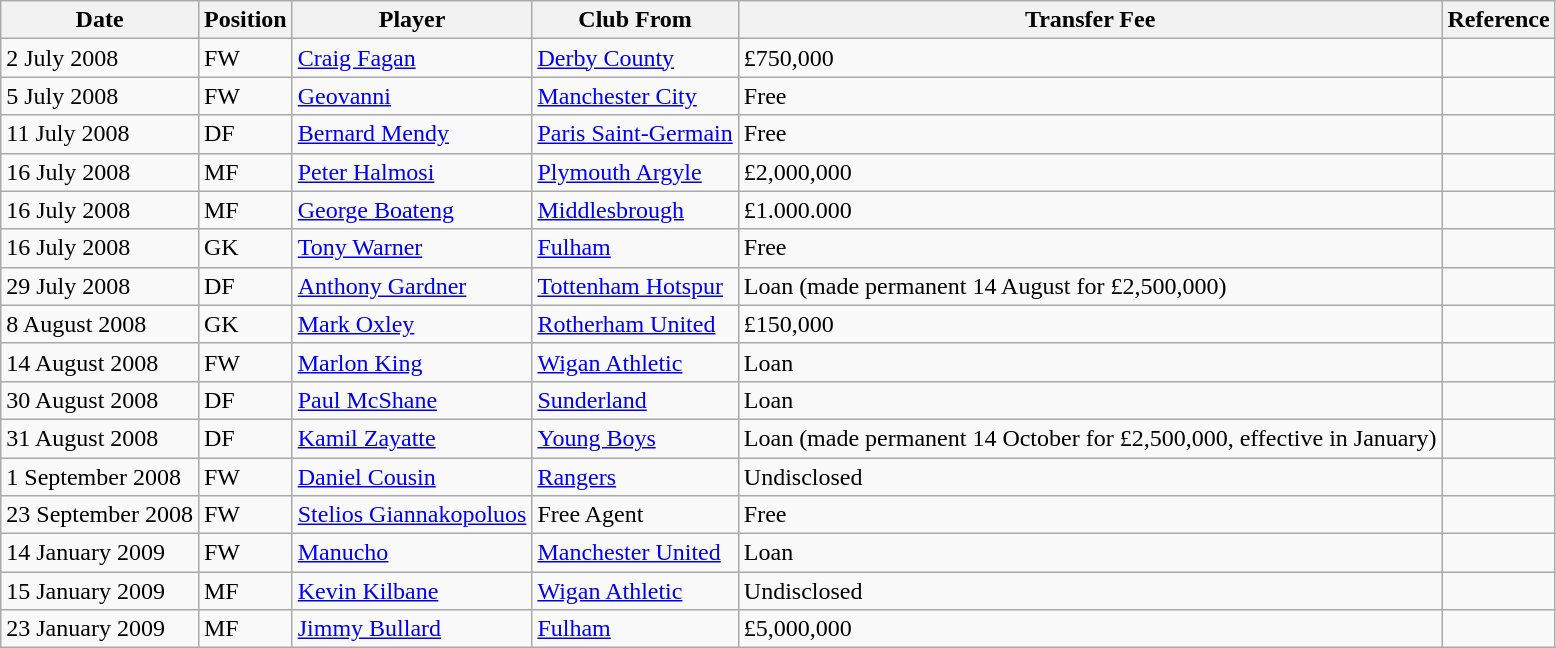<table class="wikitable">
<tr>
<th>Date</th>
<th>Position</th>
<th>Player</th>
<th>Club From</th>
<th>Transfer Fee</th>
<th>Reference</th>
</tr>
<tr>
<td>2 July 2008</td>
<td>FW</td>
<td><a href='#'>Craig Fagan</a></td>
<td><a href='#'>Derby County</a></td>
<td>£750,000</td>
<td></td>
</tr>
<tr>
<td>5 July 2008</td>
<td>FW</td>
<td><a href='#'>Geovanni</a></td>
<td><a href='#'>Manchester City</a></td>
<td>Free</td>
<td></td>
</tr>
<tr>
<td>11 July 2008</td>
<td>DF</td>
<td><a href='#'>Bernard Mendy</a></td>
<td><a href='#'>Paris Saint-Germain</a></td>
<td>Free</td>
<td></td>
</tr>
<tr>
<td>16 July 2008</td>
<td>MF</td>
<td><a href='#'>Peter Halmosi</a></td>
<td><a href='#'>Plymouth Argyle</a></td>
<td>£2,000,000</td>
<td></td>
</tr>
<tr>
<td>16 July 2008</td>
<td>MF</td>
<td><a href='#'>George Boateng</a></td>
<td><a href='#'>Middlesbrough</a></td>
<td>£1.000.000</td>
<td></td>
</tr>
<tr>
<td>16 July 2008</td>
<td>GK</td>
<td><a href='#'>Tony Warner</a></td>
<td><a href='#'>Fulham</a></td>
<td>Free</td>
<td></td>
</tr>
<tr>
<td>29 July 2008</td>
<td>DF</td>
<td><a href='#'>Anthony Gardner</a></td>
<td><a href='#'>Tottenham Hotspur</a></td>
<td>Loan (made permanent 14 August for £2,500,000)</td>
<td></td>
</tr>
<tr>
<td>8 August 2008</td>
<td>GK</td>
<td><a href='#'>Mark Oxley</a></td>
<td><a href='#'>Rotherham United</a></td>
<td>£150,000</td>
<td></td>
</tr>
<tr>
<td>14 August 2008</td>
<td>FW</td>
<td><a href='#'>Marlon King</a></td>
<td><a href='#'>Wigan Athletic</a></td>
<td>Loan</td>
<td></td>
</tr>
<tr>
<td>30 August 2008</td>
<td>DF</td>
<td><a href='#'>Paul McShane</a></td>
<td><a href='#'>Sunderland</a></td>
<td>Loan</td>
<td></td>
</tr>
<tr>
<td>31 August 2008</td>
<td>DF</td>
<td><a href='#'>Kamil Zayatte</a></td>
<td><a href='#'>Young Boys</a></td>
<td>Loan (made permanent 14 October for £2,500,000, effective in January)</td>
<td></td>
</tr>
<tr>
<td>1 September 2008</td>
<td>FW</td>
<td><a href='#'>Daniel Cousin</a></td>
<td><a href='#'>Rangers</a></td>
<td>Undisclosed</td>
<td></td>
</tr>
<tr>
<td>23 September 2008</td>
<td>FW</td>
<td><a href='#'>Stelios Giannakopoluos</a></td>
<td>Free Agent</td>
<td>Free</td>
<td></td>
</tr>
<tr>
<td>14 January 2009</td>
<td>FW</td>
<td><a href='#'>Manucho</a></td>
<td><a href='#'>Manchester United</a></td>
<td>Loan</td>
<td></td>
</tr>
<tr>
<td>15 January 2009</td>
<td>MF</td>
<td><a href='#'>Kevin Kilbane</a></td>
<td><a href='#'>Wigan Athletic</a></td>
<td>Undisclosed</td>
<td></td>
</tr>
<tr>
<td>23 January 2009</td>
<td>MF</td>
<td><a href='#'>Jimmy Bullard</a></td>
<td><a href='#'>Fulham</a></td>
<td>£5,000,000</td>
<td></td>
</tr>
</table>
